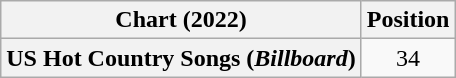<table class="wikitable sortable plainrowheaders" style="text-align:center">
<tr>
<th scope="col">Chart (2022)</th>
<th scope="col">Position</th>
</tr>
<tr>
<th scope="row">US Hot Country Songs (<em>Billboard</em>)</th>
<td>34</td>
</tr>
</table>
